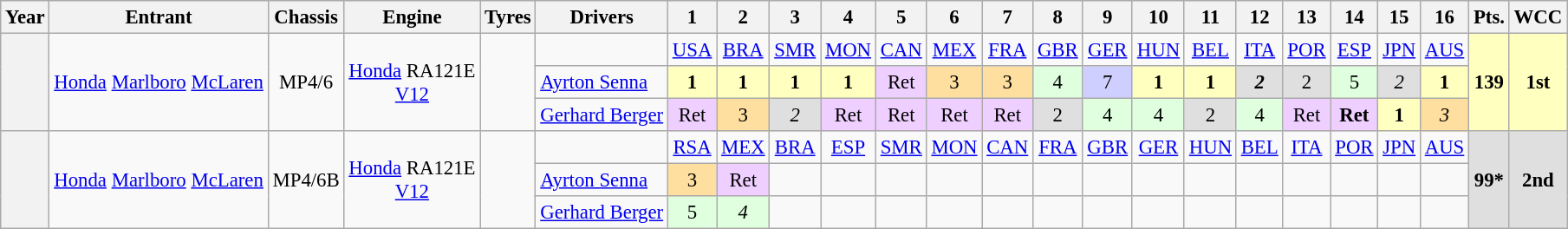<table class="wikitable" style="text-align:center; font-size:95%;">
<tr>
<th>Year</th>
<th>Entrant</th>
<th>Chassis</th>
<th>Engine</th>
<th>Tyres</th>
<th>Drivers</th>
<th>1</th>
<th>2</th>
<th>3</th>
<th>4</th>
<th>5</th>
<th>6</th>
<th>7</th>
<th>8</th>
<th>9</th>
<th>10</th>
<th>11</th>
<th>12</th>
<th>13</th>
<th>14</th>
<th>15</th>
<th>16</th>
<th>Pts.</th>
<th>WCC</th>
</tr>
<tr>
<th rowspan="3"></th>
<td rowspan="3"><a href='#'>Honda</a> <a href='#'>Marlboro</a> <a href='#'>McLaren</a></td>
<td rowspan="3">MP4/6</td>
<td rowspan="3"><a href='#'>Honda</a> RA121E<br><a href='#'>V12</a></td>
<td rowspan="3"></td>
<td></td>
<td><a href='#'>USA</a></td>
<td><a href='#'>BRA</a></td>
<td><a href='#'>SMR</a></td>
<td><a href='#'>MON</a></td>
<td><a href='#'>CAN</a></td>
<td><a href='#'>MEX</a></td>
<td><a href='#'>FRA</a></td>
<td><a href='#'>GBR</a></td>
<td><a href='#'>GER</a></td>
<td><a href='#'>HUN</a></td>
<td><a href='#'>BEL</a></td>
<td><a href='#'>ITA</a></td>
<td><a href='#'>POR</a></td>
<td><a href='#'>ESP</a></td>
<td><a href='#'>JPN</a></td>
<td><a href='#'>AUS</a></td>
<td rowspan="3" style="background:#ffffbf;"><strong>139</strong></td>
<td rowspan="3" style="background:#ffffbf;"><strong>1st</strong></td>
</tr>
<tr>
<td align="left"><a href='#'>Ayrton Senna</a></td>
<td style="background:#ffffbf;"><strong>1</strong></td>
<td style="background:#ffffbf;"><strong>1</strong></td>
<td style="background:#ffffbf;"><strong>1</strong></td>
<td style="background:#ffffbf;"><strong>1</strong></td>
<td style="background:#efcfff;">Ret</td>
<td style="background:#ffdf9f;">3</td>
<td style="background:#ffdf9f;">3</td>
<td style="background:#dfffdf;">4</td>
<td style="background:#cfcfff;">7</td>
<td style="background:#ffffbf;"><strong>1</strong></td>
<td style="background:#ffffbf;"><strong>1</strong></td>
<td style="background:#dfdfdf;"><strong><em>2</em></strong></td>
<td style="background:#dfdfdf;">2</td>
<td style="background:#dfffdf;">5</td>
<td style="background:#dfdfdf;"><em>2</em></td>
<td style="background:#ffffbf;"><strong>1</strong></td>
</tr>
<tr>
<td align="left"><a href='#'>Gerhard Berger</a></td>
<td style="background:#efcfff;">Ret</td>
<td style="background:#ffdf9f;">3</td>
<td style="background:#dfdfdf;"><em>2</em></td>
<td style="background:#efcfff;">Ret</td>
<td style="background:#efcfff;">Ret</td>
<td style="background:#efcfff;">Ret</td>
<td style="background:#efcfff;">Ret</td>
<td style="background:#dfdfdf;">2</td>
<td style="background:#dfffdf;">4</td>
<td style="background:#dfffdf;">4</td>
<td style="background:#dfdfdf;">2</td>
<td style="background:#dfffdf;">4</td>
<td style="background:#efcfff;">Ret</td>
<td style="background:#efcfff;"><strong>Ret</strong></td>
<td style="background:#ffffbf;"><strong>1</strong></td>
<td style="background:#ffdf9f;"><em>3</em></td>
</tr>
<tr>
<th rowspan="3"></th>
<td rowspan="3"><a href='#'>Honda</a> <a href='#'>Marlboro</a> <a href='#'>McLaren</a></td>
<td rowspan="3">MP4/6B</td>
<td rowspan="3"><a href='#'>Honda</a> RA121E<br><a href='#'>V12</a></td>
<td rowspan="3"></td>
<td></td>
<td><a href='#'>RSA</a></td>
<td><a href='#'>MEX</a></td>
<td><a href='#'>BRA</a></td>
<td><a href='#'>ESP</a></td>
<td><a href='#'>SMR</a></td>
<td><a href='#'>MON</a></td>
<td><a href='#'>CAN</a></td>
<td><a href='#'>FRA</a></td>
<td><a href='#'>GBR</a></td>
<td><a href='#'>GER</a></td>
<td><a href='#'>HUN</a></td>
<td><a href='#'>BEL</a></td>
<td><a href='#'>ITA</a></td>
<td><a href='#'>POR</a></td>
<td><a href='#'>JPN</a></td>
<td><a href='#'>AUS</a></td>
<td rowspan="3" style="background:#dfdfdf;"><strong>99*</strong></td>
<td rowspan="3" style="background:#dfdfdf;"><strong>2nd</strong></td>
</tr>
<tr>
<td align="left"><a href='#'>Ayrton Senna</a></td>
<td style="background:#ffdf9f;">3</td>
<td style="background:#efcfff;">Ret</td>
<td></td>
<td></td>
<td></td>
<td></td>
<td></td>
<td></td>
<td></td>
<td></td>
<td></td>
<td></td>
<td></td>
<td></td>
<td></td>
<td></td>
</tr>
<tr>
<td align="left"><a href='#'>Gerhard Berger</a></td>
<td style="background:#dfffdf;">5</td>
<td style="background:#dfffdf;"><em>4</em></td>
<td></td>
<td></td>
<td></td>
<td></td>
<td></td>
<td></td>
<td></td>
<td></td>
<td></td>
<td></td>
<td></td>
<td></td>
<td></td>
<td></td>
</tr>
</table>
